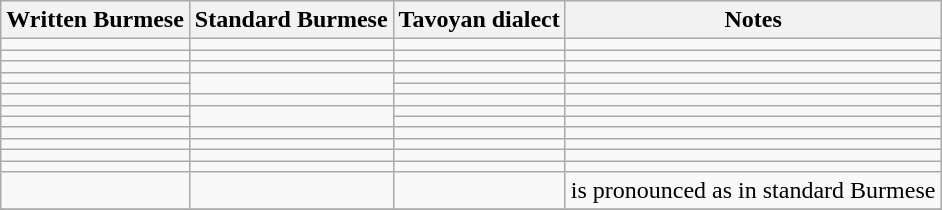<table class="wikitable">
<tr>
<th>Written Burmese</th>
<th>Standard Burmese</th>
<th>Tavoyan dialect</th>
<th>Notes</th>
</tr>
<tr>
<td></td>
<td></td>
<td></td>
<td></td>
</tr>
<tr>
<td></td>
<td></td>
<td></td>
<td></td>
</tr>
<tr>
<td></td>
<td></td>
<td></td>
<td></td>
</tr>
<tr>
<td></td>
<td rowspan="2"></td>
<td></td>
<td></td>
</tr>
<tr>
<td></td>
<td></td>
<td></td>
</tr>
<tr>
<td></td>
<td></td>
<td></td>
<td></td>
</tr>
<tr>
<td></td>
<td rowspan="2"></td>
<td></td>
<td></td>
</tr>
<tr>
<td></td>
<td></td>
<td></td>
</tr>
<tr>
<td></td>
<td></td>
<td></td>
<td></td>
</tr>
<tr>
<td></td>
<td></td>
<td></td>
<td></td>
</tr>
<tr>
<td></td>
<td></td>
<td></td>
<td></td>
</tr>
<tr>
<td></td>
<td></td>
<td></td>
<td></td>
</tr>
<tr>
<td></td>
<td></td>
<td></td>
<td> is pronounced as in standard Burmese</td>
</tr>
<tr>
</tr>
</table>
